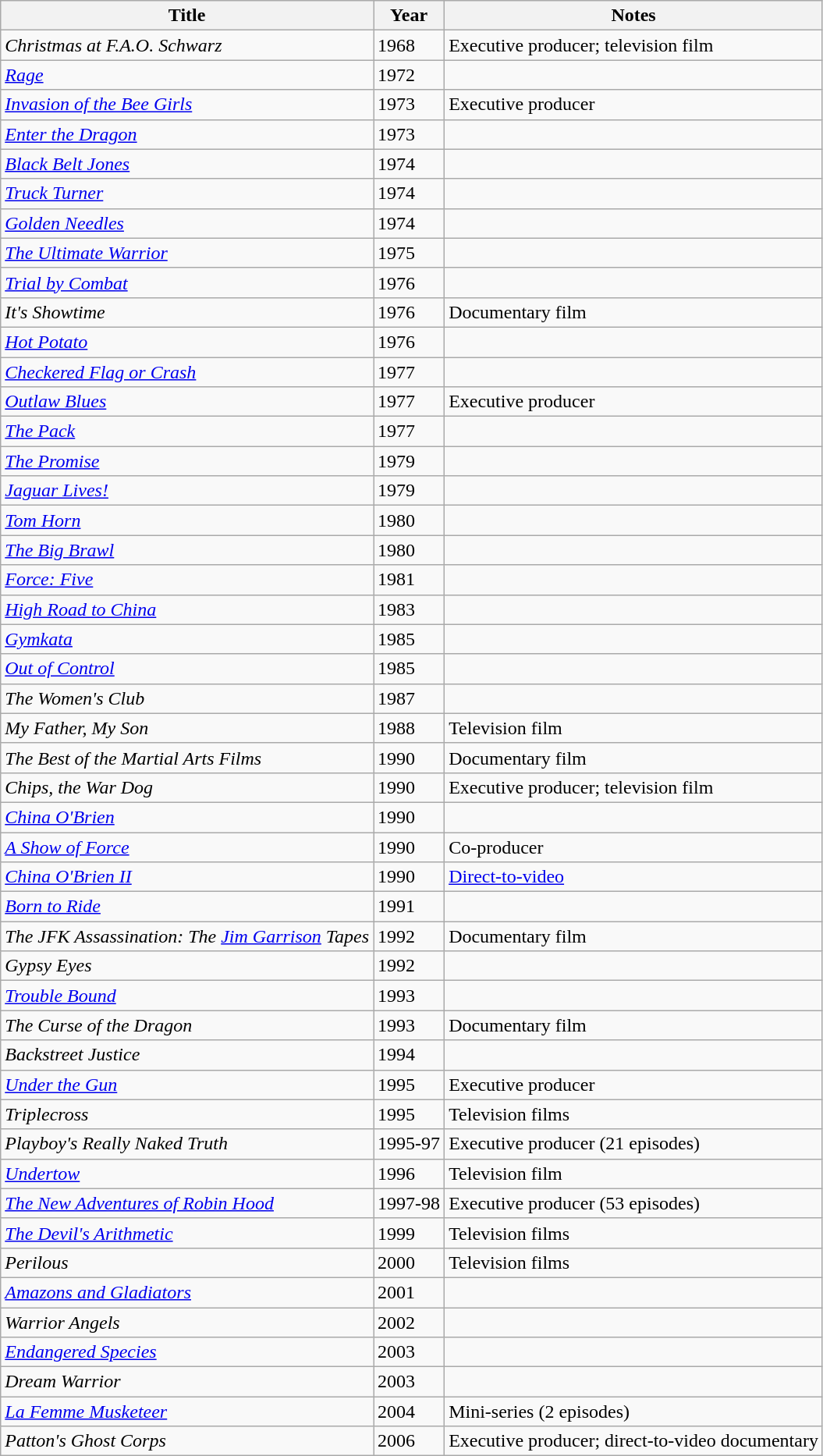<table class="wikitable sortable">
<tr>
<th>Title</th>
<th>Year</th>
<th>Notes</th>
</tr>
<tr>
<td><em>Christmas at F.A.O. Schwarz</em></td>
<td>1968</td>
<td>Executive producer; television film</td>
</tr>
<tr>
<td><a href='#'><em>Rage</em></a></td>
<td>1972</td>
<td></td>
</tr>
<tr>
<td><em><a href='#'>Invasion of the Bee Girls</a></em></td>
<td>1973</td>
<td>Executive producer</td>
</tr>
<tr>
<td><em><a href='#'>Enter the Dragon</a></em></td>
<td>1973</td>
<td></td>
</tr>
<tr>
<td><em><a href='#'>Black Belt Jones</a></em></td>
<td>1974</td>
<td></td>
</tr>
<tr>
<td><em><a href='#'>Truck Turner</a></em></td>
<td>1974</td>
<td></td>
</tr>
<tr>
<td><em><a href='#'>Golden Needles</a></em></td>
<td>1974</td>
<td></td>
</tr>
<tr>
<td><em><a href='#'>The Ultimate Warrior</a></em></td>
<td>1975</td>
<td></td>
</tr>
<tr>
<td><em><a href='#'>Trial by Combat</a></em></td>
<td>1976</td>
<td></td>
</tr>
<tr>
<td><em>It's Showtime</em></td>
<td>1976</td>
<td>Documentary film</td>
</tr>
<tr>
<td><em><a href='#'>Hot Potato</a></em></td>
<td>1976</td>
<td></td>
</tr>
<tr>
<td><em><a href='#'>Checkered Flag or Crash</a></em></td>
<td>1977</td>
<td></td>
</tr>
<tr>
<td><em><a href='#'>Outlaw Blues</a></em></td>
<td>1977</td>
<td>Executive producer</td>
</tr>
<tr>
<td><em><a href='#'>The Pack</a></em></td>
<td>1977</td>
<td></td>
</tr>
<tr>
<td><em><a href='#'>The Promise</a></em></td>
<td>1979</td>
<td></td>
</tr>
<tr>
<td><em><a href='#'>Jaguar Lives!</a></em></td>
<td>1979</td>
<td></td>
</tr>
<tr>
<td><a href='#'><em>Tom Horn</em></a></td>
<td>1980</td>
<td></td>
</tr>
<tr>
<td><em><a href='#'>The Big Brawl</a></em></td>
<td>1980</td>
<td></td>
</tr>
<tr>
<td><em><a href='#'>Force: Five</a></em></td>
<td>1981</td>
<td></td>
</tr>
<tr>
<td><em><a href='#'>High Road to China</a></em></td>
<td>1983</td>
<td></td>
</tr>
<tr>
<td><em><a href='#'>Gymkata</a></em></td>
<td>1985</td>
<td></td>
</tr>
<tr>
<td><em><a href='#'>Out of Control</a></em></td>
<td>1985</td>
<td></td>
</tr>
<tr>
<td><em>The Women's Club</em></td>
<td>1987</td>
<td></td>
</tr>
<tr>
<td><em>My Father, My Son</em></td>
<td>1988</td>
<td>Television film</td>
</tr>
<tr>
<td><em>The Best of the Martial Arts Films</em></td>
<td>1990</td>
<td>Documentary film</td>
</tr>
<tr>
<td><em>Chips, the War Dog</em></td>
<td>1990</td>
<td>Executive producer; television film</td>
</tr>
<tr>
<td><em><a href='#'>China O'Brien</a></em></td>
<td>1990</td>
<td></td>
</tr>
<tr>
<td><em><a href='#'>A Show of Force</a></em></td>
<td>1990</td>
<td>Co-producer</td>
</tr>
<tr>
<td><em><a href='#'>China O'Brien II</a></em></td>
<td>1990</td>
<td><a href='#'>Direct-to-video</a></td>
</tr>
<tr>
<td><em><a href='#'>Born to Ride</a></em></td>
<td>1991</td>
<td></td>
</tr>
<tr>
<td><em>The JFK Assassination: The <a href='#'>Jim Garrison</a> Tapes</em></td>
<td>1992</td>
<td>Documentary film</td>
</tr>
<tr>
<td><em>Gypsy Eyes</em></td>
<td>1992</td>
<td></td>
</tr>
<tr>
<td><em><a href='#'>Trouble Bound</a></em></td>
<td>1993</td>
<td></td>
</tr>
<tr>
<td><em>The Curse of the Dragon</em></td>
<td>1993</td>
<td>Documentary film</td>
</tr>
<tr>
<td><em>Backstreet Justice</em></td>
<td>1994</td>
<td></td>
</tr>
<tr>
<td><em><a href='#'>Under the Gun</a></em></td>
<td>1995</td>
<td>Executive producer</td>
</tr>
<tr>
<td><em>Triplecross</em></td>
<td>1995</td>
<td>Television films</td>
</tr>
<tr>
<td><em>Playboy's Really Naked Truth</em></td>
<td>1995-97</td>
<td>Executive producer (21 episodes)</td>
</tr>
<tr>
<td><em><a href='#'>Undertow</a></em></td>
<td>1996</td>
<td>Television film</td>
</tr>
<tr>
<td><em><a href='#'>The New Adventures of Robin Hood</a></em></td>
<td>1997-98</td>
<td>Executive producer (53 episodes)</td>
</tr>
<tr>
<td><em><a href='#'>The Devil's Arithmetic</a></em></td>
<td>1999</td>
<td>Television films</td>
</tr>
<tr>
<td><em>Perilous</em></td>
<td>2000</td>
<td>Television films</td>
</tr>
<tr>
<td><em><a href='#'>Amazons and Gladiators</a></em></td>
<td>2001</td>
<td></td>
</tr>
<tr>
<td><em>Warrior Angels</em></td>
<td>2002</td>
<td></td>
</tr>
<tr>
<td><em><a href='#'>Endangered Species</a></em></td>
<td>2003</td>
<td></td>
</tr>
<tr>
<td><em>Dream Warrior</em></td>
<td>2003</td>
<td></td>
</tr>
<tr>
<td><em><a href='#'>La Femme Musketeer</a></em></td>
<td>2004</td>
<td>Mini-series (2 episodes)</td>
</tr>
<tr>
<td><em>Patton's Ghost Corps</em></td>
<td>2006</td>
<td>Executive producer; direct-to-video documentary</td>
</tr>
</table>
